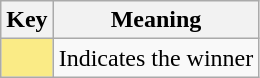<table class="wikitable">
<tr>
<th scope="col" style="width:%;">Key</th>
<th scope="col" style="width:%;">Meaning</th>
</tr>
<tr>
<td style="background:#FAEB86"></td>
<td>Indicates the winner</td>
</tr>
</table>
